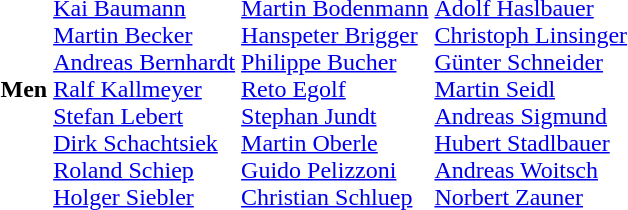<table>
<tr>
<th scope="row">Men</th>
<td><br><a href='#'>Kai Baumann</a><br><a href='#'>Martin Becker</a><br><a href='#'>Andreas Bernhardt</a><br><a href='#'>Ralf Kallmeyer</a><br><a href='#'>Stefan Lebert</a><br><a href='#'>Dirk Schachtsiek</a><br><a href='#'>Roland Schiep</a><br><a href='#'>Holger Siebler</a></td>
<td><br><a href='#'>Martin Bodenmann</a><br><a href='#'>Hanspeter Brigger</a><br><a href='#'>Philippe Bucher</a><br><a href='#'>Reto Egolf</a><br><a href='#'>Stephan Jundt</a><br><a href='#'>Martin Oberle</a><br><a href='#'>Guido Pelizzoni</a><br><a href='#'>Christian Schluep</a></td>
<td><br><a href='#'>Adolf Haslbauer</a><br><a href='#'>Christoph Linsinger</a><br><a href='#'>Günter Schneider</a><br><a href='#'>Martin Seidl</a><br><a href='#'>Andreas Sigmund</a><br><a href='#'>Hubert Stadlbauer</a><br><a href='#'>Andreas Woitsch</a><br><a href='#'>Norbert Zauner</a></td>
</tr>
</table>
